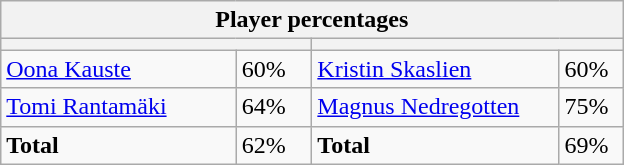<table class="wikitable">
<tr>
<th colspan=4 width=400>Player percentages</th>
</tr>
<tr>
<th colspan=2 width=200 style="white-space:nowrap;"></th>
<th colspan=2 width=200 style="white-space:nowrap;"></th>
</tr>
<tr>
<td><a href='#'>Oona Kauste</a></td>
<td>60%</td>
<td><a href='#'>Kristin Skaslien</a></td>
<td>60%</td>
</tr>
<tr>
<td><a href='#'>Tomi Rantamäki</a></td>
<td>64%</td>
<td><a href='#'>Magnus Nedregotten</a></td>
<td>75%</td>
</tr>
<tr>
<td><strong>Total</strong></td>
<td>62%</td>
<td><strong>Total</strong></td>
<td>69%</td>
</tr>
</table>
